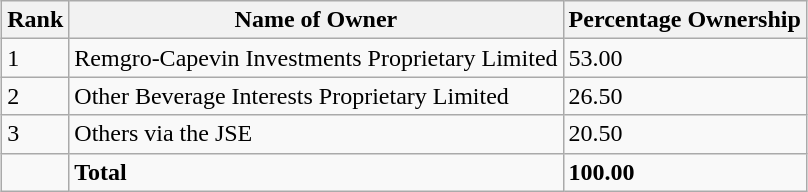<table class="wikitable sortable" style="margin-left:auto;margin-right:auto">
<tr>
<th style="width:2em;">Rank</th>
<th>Name of Owner</th>
<th>Percentage Ownership</th>
</tr>
<tr>
<td>1</td>
<td>Remgro-Capevin Investments Proprietary Limited</td>
<td>53.00</td>
</tr>
<tr>
<td>2</td>
<td>Other Beverage Interests Proprietary Limited</td>
<td>26.50</td>
</tr>
<tr>
<td>3</td>
<td>Others via the JSE</td>
<td>20.50</td>
</tr>
<tr>
<td></td>
<td><strong>Total</strong></td>
<td><strong>100.00</strong></td>
</tr>
</table>
